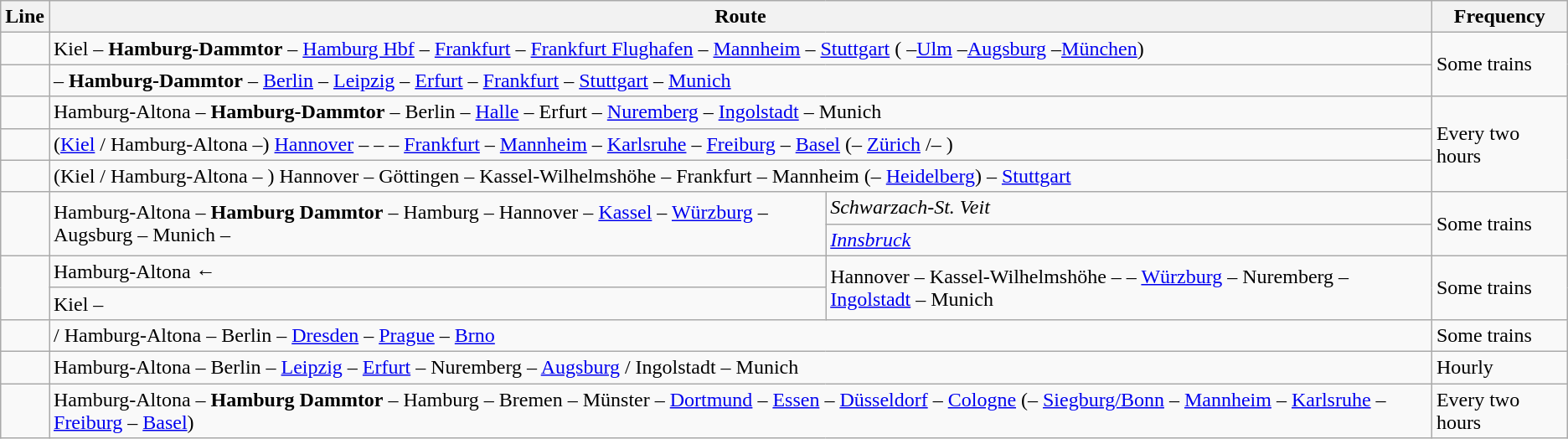<table class="wikitable">
<tr>
<th>Line</th>
<th colspan=2>Route</th>
<th>Frequency</th>
</tr>
<tr>
<td></td>
<td colspan="2">Kiel – <strong>Hamburg-Dammtor</strong> – <a href='#'>Hamburg Hbf</a> –  <a href='#'>Frankfurt</a> – <a href='#'>Frankfurt Flughafen</a> – <a href='#'>Mannheim</a> – <a href='#'>Stuttgart</a> ( –<a href='#'>Ulm</a> –<a href='#'>Augsburg</a> –<a href='#'>München</a>)</td>
<td rowspan="2">Some trains</td>
</tr>
<tr>
<td></td>
<td colspan="2"> – <strong>Hamburg-Dammtor</strong> –  <a href='#'>Berlin</a> – <a href='#'>Leipzig</a> – <a href='#'>Erfurt</a> – <a href='#'>Frankfurt</a> – <a href='#'>Stuttgart</a> – <a href='#'>Munich</a></td>
</tr>
<tr>
<td></td>
<td colspan=2>Hamburg-Altona – <strong>Hamburg-Dammtor</strong> –  Berlin – <a href='#'>Halle</a> – Erfurt – <a href='#'>Nuremberg</a> – <a href='#'>Ingolstadt</a> – Munich</td>
<td rowspan="3">Every two hours</td>
</tr>
<tr>
<td></td>
<td colspan=2>(<a href='#'>Kiel</a> / Hamburg-Altona –)   <a href='#'>Hannover</a> –  –  – <a href='#'>Frankfurt</a> – <a href='#'>Mannheim</a> – <a href='#'>Karlsruhe</a> – <a href='#'>Freiburg</a> – <a href='#'>Basel</a> (– <a href='#'>Zürich</a> /– )</td>
</tr>
<tr>
<td></td>
<td colspan=2>(Kiel / Hamburg-Altona – )   Hannover – Göttingen – Kassel-Wilhelmshöhe – Frankfurt –  Mannheim (– <a href='#'>Heidelberg</a>) – <a href='#'>Stuttgart</a></td>
</tr>
<tr>
<td rowspan=2></td>
<td rowspan=2>Hamburg-Altona – <strong>Hamburg Dammtor</strong> – Hamburg – Hannover – <a href='#'>Kassel</a> – <a href='#'>Würzburg</a> –  Augsburg – Munich –</td>
<td><em>Schwarzach-St. Veit</em></td>
<td rowspan=2>Some trains</td>
</tr>
<tr>
<td><em><a href='#'>Innsbruck</a></em></td>
</tr>
<tr>
<td rowspan=2></td>
<td>Hamburg-Altona ←</td>
<td rowspan=2>  Hannover – Kassel-Wilhelmshöhe –  – <a href='#'>Würzburg</a> – Nuremberg – <a href='#'>Ingolstadt</a> – Munich</td>
<td rowspan=2>Some trains</td>
</tr>
<tr>
<td>Kiel –</td>
</tr>
<tr>
<td></td>
<td colspan=2> / Hamburg-Altona –   Berlin – <a href='#'>Dresden</a> – <a href='#'>Prague</a> – <a href='#'>Brno</a></td>
<td>Some trains</td>
</tr>
<tr>
<td></td>
<td colspan=2>Hamburg-Altona –   Berlin – <a href='#'>Leipzig</a> – <a href='#'>Erfurt</a> – Nuremberg – <a href='#'>Augsburg</a> / Ingolstadt – Munich</td>
<td>Hourly</td>
</tr>
<tr>
<td></td>
<td colspan=2>Hamburg-Altona – <strong>Hamburg Dammtor</strong> – Hamburg – Bremen – Münster – <a href='#'>Dortmund</a> – <a href='#'>Essen</a> – <a href='#'>Düsseldorf</a> – <a href='#'>Cologne</a> (– <a href='#'>Siegburg/Bonn</a> –  <a href='#'>Mannheim</a> – <a href='#'>Karlsruhe</a> – <a href='#'>Freiburg</a> – <a href='#'>Basel</a>)</td>
<td>Every two hours</td>
</tr>
</table>
